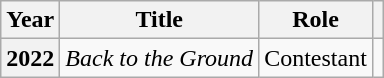<table class="wikitable sortable plainrowheaders">
<tr>
<th scope="col">Year</th>
<th scope="col">Title</th>
<th scope="col">Role</th>
<th scope="col" class="unsortable"></th>
</tr>
<tr>
<th scope="row">2022</th>
<td><em>Back to the Ground</em></td>
<td>Contestant</td>
<td></td>
</tr>
</table>
